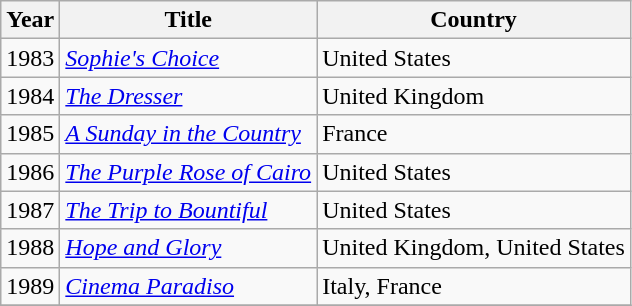<table class="wikitable">
<tr>
<th>Year</th>
<th>Title</th>
<th>Country</th>
</tr>
<tr>
<td>1983</td>
<td><em><a href='#'>Sophie's Choice</a></em></td>
<td>United States</td>
</tr>
<tr>
<td>1984</td>
<td><em><a href='#'>The Dresser</a></em></td>
<td>United Kingdom</td>
</tr>
<tr>
<td>1985</td>
<td><em><a href='#'>A Sunday in the Country</a></em></td>
<td>France</td>
</tr>
<tr>
<td>1986</td>
<td><em><a href='#'>The Purple Rose of Cairo</a></em></td>
<td>United States</td>
</tr>
<tr>
<td>1987</td>
<td><em><a href='#'>The Trip to Bountiful</a></em></td>
<td>United States</td>
</tr>
<tr>
<td>1988</td>
<td><em><a href='#'>Hope and Glory</a></em></td>
<td>United Kingdom, United States</td>
</tr>
<tr>
<td>1989</td>
<td><em><a href='#'>Cinema Paradiso</a></em></td>
<td>Italy, France</td>
</tr>
<tr>
</tr>
</table>
